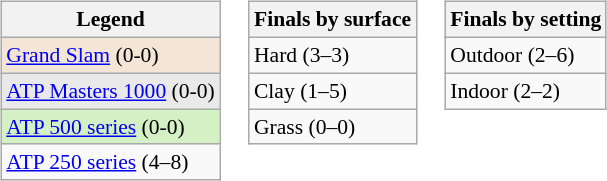<table>
<tr valign=top>
<td><br><table class=wikitable style=font-size:90%>
<tr>
<th>Legend</th>
</tr>
<tr style="background:#f3e6d7;">
<td><a href='#'>Grand Slam</a> (0-0)</td>
</tr>
<tr style="background:#e9e9e9;">
<td><a href='#'>ATP Masters 1000</a> (0-0)</td>
</tr>
<tr style="background:#d4f1c5;">
<td><a href='#'>ATP 500 series</a> (0-0)</td>
</tr>
<tr>
<td><a href='#'>ATP 250 series</a> (4–8)</td>
</tr>
</table>
</td>
<td><br><table class=wikitable style=font-size:90%>
<tr>
<th>Finals by surface</th>
</tr>
<tr>
<td>Hard (3–3)</td>
</tr>
<tr>
<td>Clay (1–5)</td>
</tr>
<tr>
<td>Grass (0–0)</td>
</tr>
</table>
</td>
<td><br><table class="wikitable" style=font-size:90%>
<tr>
<th>Finals by setting</th>
</tr>
<tr>
<td>Outdoor (2–6)</td>
</tr>
<tr>
<td>Indoor (2–2)</td>
</tr>
</table>
</td>
</tr>
</table>
